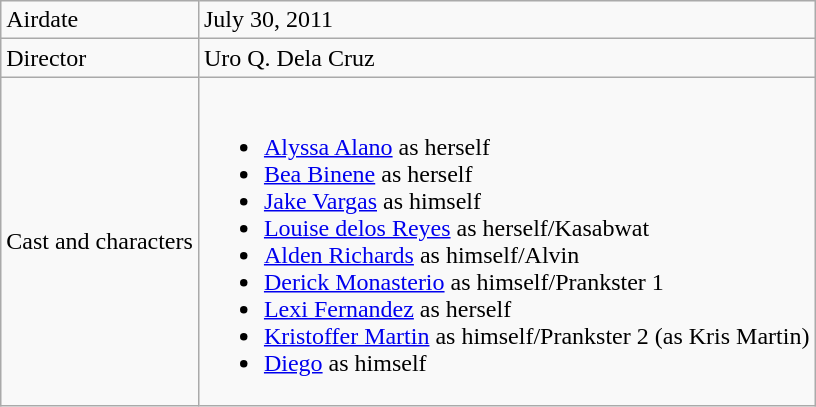<table class="wikitable">
<tr>
<td>Airdate</td>
<td>July 30, 2011</td>
</tr>
<tr>
<td>Director</td>
<td>Uro Q. Dela Cruz</td>
</tr>
<tr>
<td>Cast and characters</td>
<td><br><ul><li><a href='#'>Alyssa Alano</a> as herself</li><li><a href='#'>Bea Binene</a> as herself</li><li><a href='#'>Jake Vargas</a> as himself</li><li><a href='#'>Louise delos Reyes</a> as herself/Kasabwat</li><li><a href='#'>Alden Richards</a> as himself/Alvin</li><li><a href='#'>Derick Monasterio</a> as himself/Prankster 1</li><li><a href='#'>Lexi Fernandez</a> as herself</li><li><a href='#'>Kristoffer Martin</a> as himself/Prankster 2 (as Kris Martin)</li><li><a href='#'>Diego</a> as himself</li></ul></td>
</tr>
</table>
